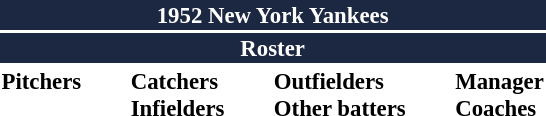<table class="toccolours" style="font-size: 95%;">
<tr>
<th colspan="10" style="background-color: #1c2841; color: white; text-align: center;">1952 New York Yankees</th>
</tr>
<tr>
<td colspan="10" style="background-color: #1c2841; color: white; text-align: center;"><strong>Roster</strong></td>
</tr>
<tr>
<td valign="top"><strong>Pitchers</strong><br>













</td>
<td width="25px"></td>
<td valign="top"><strong>Catchers</strong><br>


<strong>Infielders</strong>











</td>
<td width="25px"></td>
<td valign="top"><strong>Outfielders</strong><br>






<strong>Other batters</strong>
</td>
<td width="25px"></td>
<td valign="top"><strong>Manager</strong><br>
<strong>Coaches</strong>


</td>
</tr>
</table>
